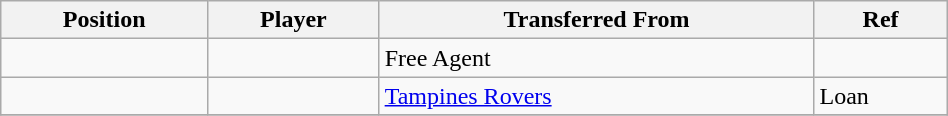<table class="wikitable sortable" style="width:50%; text-align:center; font-size:100%; text-align:left;">
<tr>
<th>Position</th>
<th>Player</th>
<th>Transferred From</th>
<th>Ref</th>
</tr>
<tr>
<td></td>
<td></td>
<td>Free Agent</td>
<td></td>
</tr>
<tr>
<td></td>
<td></td>
<td> <a href='#'>Tampines Rovers</a></td>
<td>Loan </td>
</tr>
<tr>
</tr>
</table>
